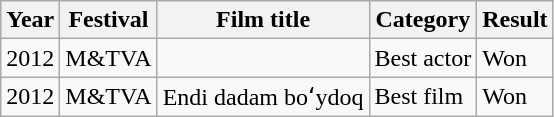<table class="wikitable sortable">
<tr>
<th>Year</th>
<th>Festival</th>
<th>Film title</th>
<th>Category</th>
<th>Result</th>
</tr>
<tr>
<td>2012</td>
<td>M&TVA</td>
<td></td>
<td>Best actor</td>
<td>Won</td>
</tr>
<tr>
<td>2012</td>
<td>M&TVA</td>
<td>Endi dadam boʻydoq</td>
<td>Best film</td>
<td>Won</td>
</tr>
</table>
